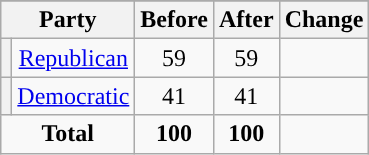<table class="wikitable" style="text-align:center;">
<tr>
</tr>
<tr>
<th colspan=2>Party</th>
<th>Before</th>
<th>After</th>
<th>Change</th>
</tr>
<tr>
<th style="background-color:"></th>
<td><a href='#'>Republican</a></td>
<td>59</td>
<td>59</td>
<td></td>
</tr>
<tr>
<th style="background-color:"></th>
<td><a href='#'>Democratic</a></td>
<td>41</td>
<td>41</td>
<td></td>
</tr>
<tr>
<td colspan=2><strong>Total</strong></td>
<td><strong>100</strong></td>
<td><strong>100</strong></td>
<td></td>
</tr>
</table>
